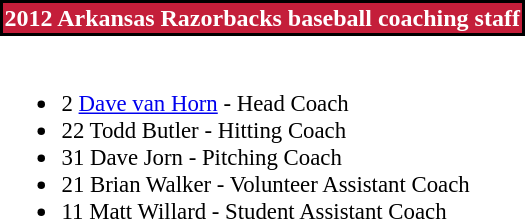<table class="toccolours" style="text-align: left;">
<tr>
<th colspan="9" style="background:#c41e3a;color:white; border: 2px solid #000000;text-align:center;">2012 Arkansas Razorbacks baseball coaching staff</th>
</tr>
<tr>
<td style="font-size: 95%;" valign="top"><br><ul><li>2 <a href='#'>Dave van Horn</a> - Head Coach</li><li>22  Todd Butler - Hitting Coach</li><li>31  Dave Jorn - Pitching Coach</li><li>21 Brian Walker - Volunteer Assistant Coach</li><li>11 Matt Willard - Student Assistant Coach</li></ul></td>
</tr>
</table>
